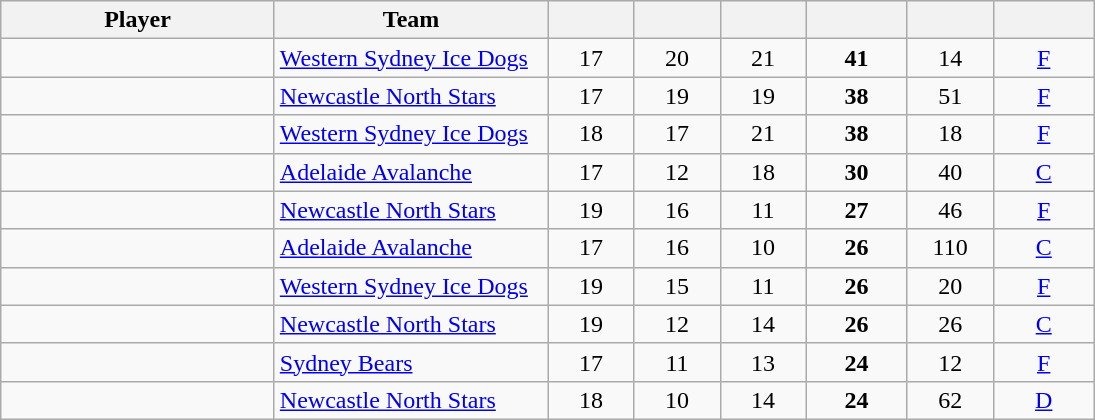<table class="wikitable sortable" style="text-align:center;">
<tr>
<th width="175px">Player</th>
<th width="175px">Team</th>
<th width="50px"></th>
<th width="50px"></th>
<th width="50px"></th>
<th width="60px"></th>
<th width="50px"></th>
<th width="60px"></th>
</tr>
<tr>
<td align="left"></td>
<td align="left"><a href='#'>Western Sydney Ice Dogs</a></td>
<td>17</td>
<td>20</td>
<td>21</td>
<td><strong>41</strong></td>
<td>14</td>
<td><a href='#'>F</a></td>
</tr>
<tr>
<td align="left"></td>
<td align="left"><a href='#'>Newcastle North Stars</a></td>
<td>17</td>
<td>19</td>
<td>19</td>
<td><strong>38</strong></td>
<td>51</td>
<td><a href='#'>F</a></td>
</tr>
<tr>
<td align="left"></td>
<td align="left"><a href='#'>Western Sydney Ice Dogs</a></td>
<td>18</td>
<td>17</td>
<td>21</td>
<td><strong>38</strong></td>
<td>18</td>
<td><a href='#'>F</a></td>
</tr>
<tr>
<td align="left"></td>
<td align="left"><a href='#'>Adelaide Avalanche</a></td>
<td>17</td>
<td>12</td>
<td>18</td>
<td><strong>30</strong></td>
<td>40</td>
<td><a href='#'>C</a></td>
</tr>
<tr>
<td align="left"></td>
<td align="left"><a href='#'>Newcastle North Stars</a></td>
<td>19</td>
<td>16</td>
<td>11</td>
<td><strong>27</strong></td>
<td>46</td>
<td><a href='#'>F</a></td>
</tr>
<tr>
<td align="left"></td>
<td align="left"><a href='#'>Adelaide Avalanche</a></td>
<td>17</td>
<td>16</td>
<td>10</td>
<td><strong>26</strong></td>
<td>110</td>
<td><a href='#'>C</a></td>
</tr>
<tr>
<td align="left"></td>
<td align="left"><a href='#'>Western Sydney Ice Dogs</a></td>
<td>19</td>
<td>15</td>
<td>11</td>
<td><strong>26</strong></td>
<td>20</td>
<td><a href='#'>F</a></td>
</tr>
<tr>
<td align="left"></td>
<td align="left"><a href='#'>Newcastle North Stars</a></td>
<td>19</td>
<td>12</td>
<td>14</td>
<td><strong>26</strong></td>
<td>26</td>
<td><a href='#'>C</a></td>
</tr>
<tr>
<td align="left"></td>
<td align="left"><a href='#'>Sydney Bears</a></td>
<td>17</td>
<td>11</td>
<td>13</td>
<td><strong>24</strong></td>
<td>12</td>
<td><a href='#'>F</a></td>
</tr>
<tr>
<td align="left"></td>
<td align="left"><a href='#'>Newcastle North Stars</a></td>
<td>18</td>
<td>10</td>
<td>14</td>
<td><strong>24</strong></td>
<td>62</td>
<td><a href='#'>D</a></td>
</tr>
</table>
